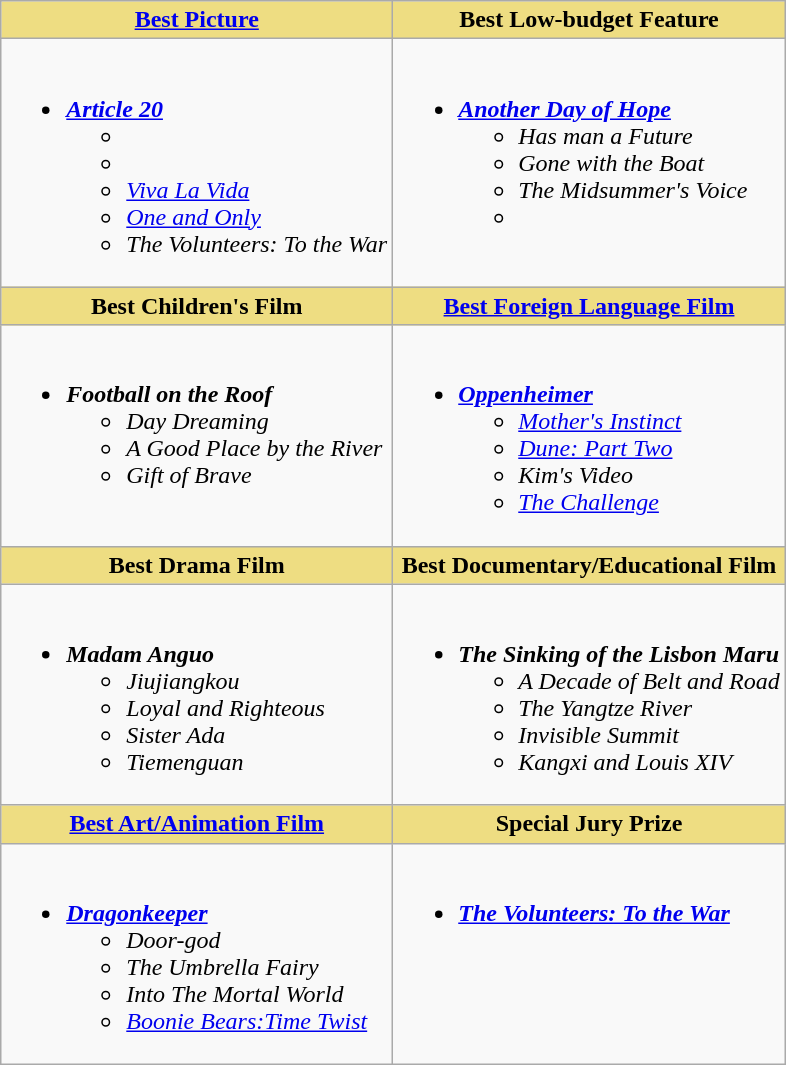<table class="wikitable">
<tr>
<th style="background:#EEDD82; width=50%"><a href='#'>Best Picture</a></th>
<th style="background:#EEDD82; width=50%">Best Low-budget Feature</th>
</tr>
<tr>
<td valign="top"><br><ul><li><strong><em><a href='#'>Article 20</a></em></strong><ul><li><em></em></li><li><em></em></li><li><em><a href='#'>Viva La Vida</a></em></li><li><em><a href='#'>One and Only</a></em></li><li><em>The Volunteers: To the War</em></li></ul></li></ul></td>
<td valign="top"><br><ul><li><strong><em><a href='#'>Another Day of Hope</a></em></strong><ul><li><em>Has man a Future</em></li><li><em>Gone with the Boat</em></li><li><em>The Midsummer's Voice</em></li><li><em></em></li></ul></li></ul></td>
</tr>
<tr>
<th style="background:#EEDD82; width=50%">Best Children's Film</th>
<th style="background:#EEDD82; width=50%"><a href='#'>Best Foreign Language Film</a></th>
</tr>
<tr>
<td valign="top"><br><ul><li><strong><em>Football on the Roof</em></strong><ul><li><em>Day Dreaming</em></li><li><em>A Good Place by the River</em></li><li><em>Gift of Brave</em></li></ul></li></ul></td>
<td valign="top"><br><ul><li><strong><em><a href='#'>Oppenheimer</a></em></strong><ul><li><em><a href='#'>Mother's Instinct</a></em></li><li><em><a href='#'>Dune: Part Two</a></em></li><li><em>Kim's Video</em></li><li><em><a href='#'>The Challenge</a></em></li></ul></li></ul></td>
</tr>
<tr>
<th style="background:#EEDD82; width=50%">Best Drama Film</th>
<th style="background:#EEDD82; width=50%">Best Documentary/Educational Film</th>
</tr>
<tr>
<td valign="top"><br><ul><li><strong><em>Madam Anguo</em></strong><ul><li><em>Jiujiangkou</em></li><li><em>Loyal and Righteous</em></li><li><em>Sister Ada</em></li><li><em>Tiemenguan</em></li></ul></li></ul></td>
<td valign="top"><br><ul><li><strong><em>The Sinking of the Lisbon Maru</em></strong><ul><li><em>A Decade of Belt and Road</em></li><li><em>The Yangtze River</em></li><li><em>Invisible Summit</em></li><li><em>Kangxi and Louis XIV</em></li></ul></li></ul></td>
</tr>
<tr>
<th style="background:#EEDD82; width=50%"><a href='#'>Best Art/Animation Film</a></th>
<th style="background:#EEDD82; width=50%">Special Jury Prize</th>
</tr>
<tr>
<td valign="top"><br><ul><li><strong><em><a href='#'>Dragonkeeper</a></em></strong><ul><li><em>Door-god</em></li><li><em>The Umbrella Fairy</em></li><li><em>Into The Mortal World</em></li><li><em><a href='#'>Boonie Bears:Time Twist</a></em></li></ul></li></ul></td>
<td valign="top"><br><ul><li><strong><em><a href='#'>The Volunteers: To the War</a></em></strong></li></ul></td>
</tr>
</table>
